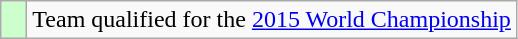<table class="wikitable" style="text-align: center;">
<tr>
<td width=10px bgcolor=#ccffcc></td>
<td>Team qualified for the <a href='#'>2015 World Championship</a></td>
</tr>
</table>
